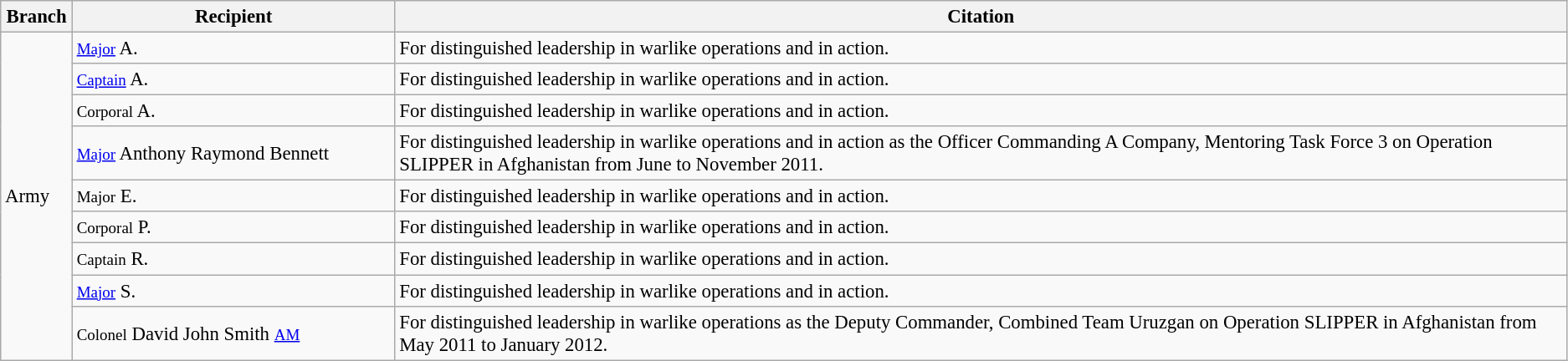<table class="wikitable" style="font-size:95%;">
<tr>
<th scope="col" width="50">Branch</th>
<th scope="col" width="250">Recipient</th>
<th>Citation</th>
</tr>
<tr>
<td rowspan="9">Army</td>
<td><small><a href='#'>Major</a></small> A.</td>
<td>For distinguished leadership in warlike operations and in action.</td>
</tr>
<tr>
<td><small><a href='#'>Captain</a></small> A.</td>
<td>For distinguished leadership in warlike operations and in action.</td>
</tr>
<tr>
<td><small>Corporal</small> A.</td>
<td>For distinguished leadership in warlike operations and in action.</td>
</tr>
<tr>
<td><small><a href='#'>Major</a></small> Anthony Raymond Bennett</td>
<td>For distinguished leadership  in warlike operations and in action as the Officer Commanding A Company, Mentoring Task  Force 3 on Operation SLIPPER in Afghanistan from June to November 2011.</td>
</tr>
<tr>
<td><small>Major</small> E.</td>
<td>For distinguished leadership in warlike operations and in action.</td>
</tr>
<tr>
<td><small>Corporal</small> P.</td>
<td>For distinguished leadership in warlike operations and in action.</td>
</tr>
<tr>
<td><small>Captain</small> R.</td>
<td>For distinguished leadership in warlike operations and in action.</td>
</tr>
<tr>
<td><small><a href='#'>Major</a></small> S.</td>
<td>For distinguished leadership in warlike operations and in action.</td>
</tr>
<tr>
<td><small>Colonel</small> David John Smith <small><a href='#'>AM</a></small></td>
<td>For distinguished leadership in warlike operations as the Deputy Commander, Combined Team Uruzgan on Operation SLIPPER in Afghanistan from May 2011 to January 2012.</td>
</tr>
</table>
